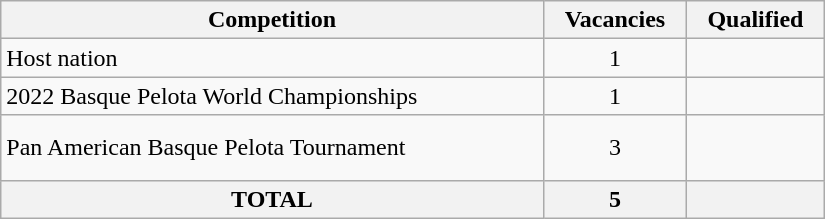<table class = "wikitable" width=550>
<tr>
<th>Competition</th>
<th>Vacancies</th>
<th>Qualified</th>
</tr>
<tr>
<td>Host nation</td>
<td align="center">1</td>
<td></td>
</tr>
<tr>
<td>2022 Basque Pelota World Championships</td>
<td align="center">1</td>
<td></td>
</tr>
<tr>
<td>Pan American Basque Pelota Tournament</td>
<td align="center">3</td>
<td><br><br></td>
</tr>
<tr>
<th>TOTAL</th>
<th>5</th>
<th></th>
</tr>
</table>
